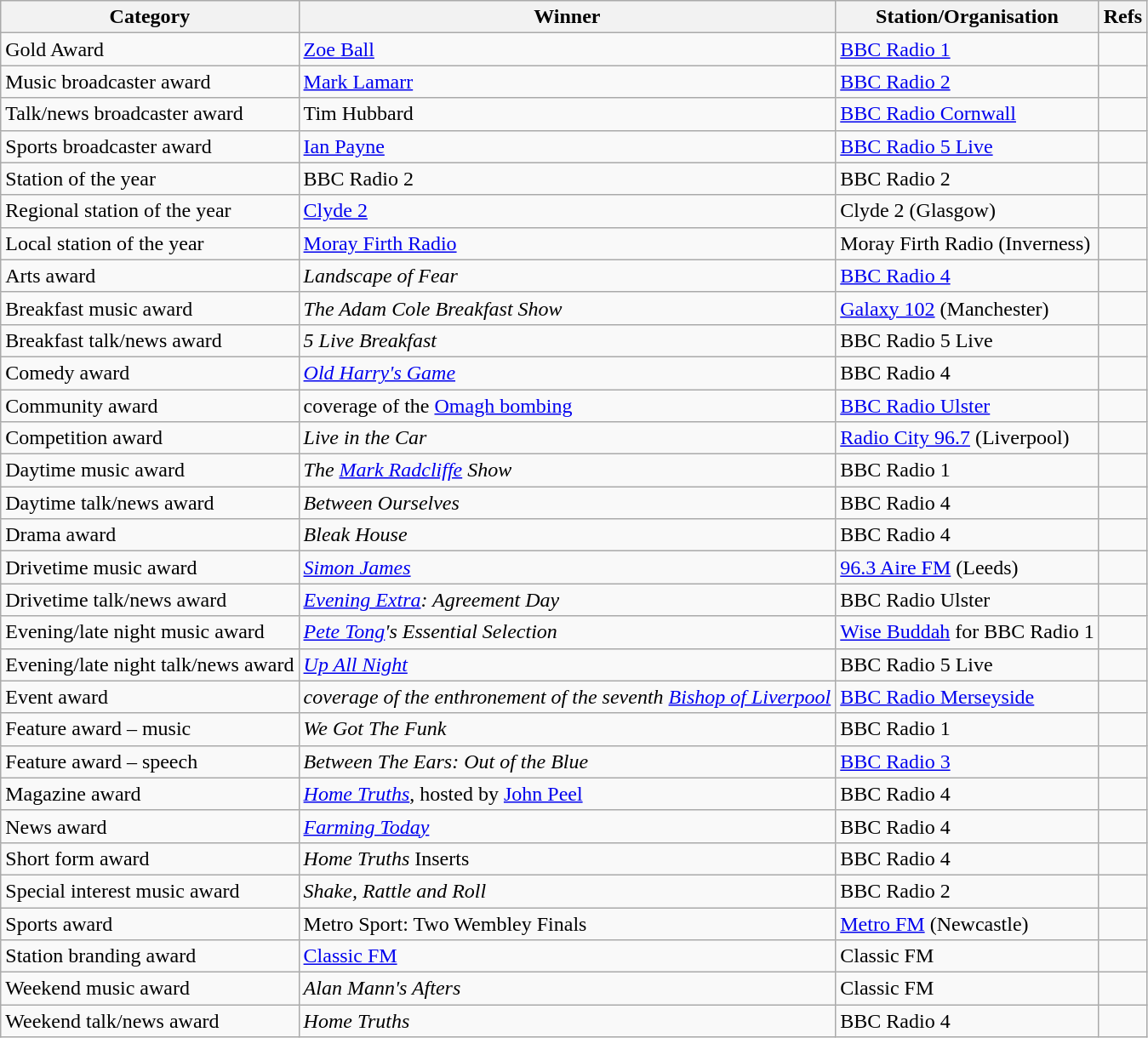<table class="wikitable sortable">
<tr>
<th class=unsortable>Category</th>
<th class=unsortable>Winner</th>
<th>Station/Organisation</th>
<th class=unsortable>Refs</th>
</tr>
<tr>
<td>Gold Award</td>
<td><a href='#'>Zoe Ball</a></td>
<td><a href='#'>BBC Radio 1</a></td>
<td></td>
</tr>
<tr>
<td>Music broadcaster award</td>
<td><a href='#'>Mark Lamarr</a></td>
<td><a href='#'>BBC Radio 2</a></td>
<td></td>
</tr>
<tr>
<td>Talk/news broadcaster award</td>
<td>Tim Hubbard</td>
<td><a href='#'>BBC Radio Cornwall</a></td>
<td></td>
</tr>
<tr>
<td>Sports broadcaster award</td>
<td><a href='#'>Ian Payne</a></td>
<td><a href='#'>BBC Radio 5 Live</a></td>
<td></td>
</tr>
<tr>
<td>Station of the year</td>
<td>BBC Radio 2</td>
<td>BBC Radio 2</td>
<td></td>
</tr>
<tr>
<td>Regional station of the year</td>
<td><a href='#'>Clyde 2</a></td>
<td>Clyde 2 (Glasgow)</td>
<td></td>
</tr>
<tr>
<td>Local station of the year</td>
<td><a href='#'>Moray Firth Radio</a></td>
<td>Moray Firth Radio (Inverness)</td>
<td></td>
</tr>
<tr>
<td>Arts award</td>
<td><em>Landscape of Fear</em></td>
<td><a href='#'>BBC Radio 4</a></td>
<td></td>
</tr>
<tr>
<td>Breakfast music award</td>
<td><em>The Adam Cole Breakfast Show</em></td>
<td><a href='#'>Galaxy 102</a> (Manchester)</td>
<td></td>
</tr>
<tr>
<td>Breakfast talk/news award</td>
<td><em>5 Live Breakfast</em></td>
<td>BBC Radio 5 Live</td>
<td></td>
</tr>
<tr>
<td>Comedy award</td>
<td><em><a href='#'>Old Harry's Game</a></em></td>
<td>BBC Radio 4</td>
<td></td>
</tr>
<tr>
<td>Community award</td>
<td>coverage of the <a href='#'>Omagh bombing</a></td>
<td><a href='#'>BBC Radio Ulster</a></td>
<td></td>
</tr>
<tr>
<td>Competition award</td>
<td><em>Live in the Car</em></td>
<td><a href='#'>Radio City 96.7</a> (Liverpool)</td>
<td></td>
</tr>
<tr>
<td>Daytime music award</td>
<td><em>The <a href='#'>Mark Radcliffe</a> Show</em></td>
<td>BBC Radio 1</td>
<td></td>
</tr>
<tr>
<td>Daytime talk/news award</td>
<td><em>Between Ourselves</em></td>
<td>BBC Radio 4</td>
<td></td>
</tr>
<tr>
<td>Drama award</td>
<td><em>Bleak House</em></td>
<td>BBC Radio 4</td>
<td></td>
</tr>
<tr>
<td>Drivetime music award</td>
<td><em><a href='#'>Simon James</a></em></td>
<td><a href='#'>96.3 Aire FM</a> (Leeds)</td>
<td></td>
</tr>
<tr>
<td>Drivetime talk/news award</td>
<td><em><a href='#'>Evening Extra</a>: Agreement Day</em></td>
<td>BBC Radio Ulster</td>
<td></td>
</tr>
<tr>
<td>Evening/late night music award</td>
<td><em><a href='#'>Pete Tong</a>'s Essential Selection</em></td>
<td><a href='#'>Wise Buddah</a> for BBC Radio 1</td>
<td></td>
</tr>
<tr>
<td>Evening/late night talk/news award</td>
<td><em><a href='#'>Up All Night</a></em></td>
<td>BBC Radio 5 Live</td>
<td></td>
</tr>
<tr>
<td>Event award</td>
<td><em>coverage of the enthronement of the seventh <a href='#'>Bishop of Liverpool</a></em></td>
<td><a href='#'>BBC Radio Merseyside</a></td>
<td></td>
</tr>
<tr>
<td>Feature award – music</td>
<td><em>We Got The Funk</em></td>
<td>BBC Radio 1</td>
<td></td>
</tr>
<tr>
<td>Feature award – speech</td>
<td><em>Between The Ears: Out of the Blue</em></td>
<td><a href='#'>BBC Radio 3</a></td>
<td></td>
</tr>
<tr>
<td>Magazine award</td>
<td><em><a href='#'>Home Truths</a></em>, hosted by <a href='#'>John Peel</a></td>
<td>BBC Radio 4</td>
<td></td>
</tr>
<tr>
<td>News award</td>
<td><em><a href='#'>Farming Today</a></em></td>
<td>BBC Radio 4</td>
<td></td>
</tr>
<tr>
<td>Short form award</td>
<td><em>Home Truths</em> Inserts</td>
<td>BBC Radio 4</td>
<td></td>
</tr>
<tr>
<td>Special interest music award</td>
<td><em>Shake, Rattle and Roll</em></td>
<td>BBC Radio 2</td>
<td></td>
</tr>
<tr>
<td>Sports award</td>
<td>Metro Sport: Two Wembley Finals</td>
<td><a href='#'>Metro FM</a> (Newcastle)</td>
<td></td>
</tr>
<tr>
<td>Station branding award</td>
<td><a href='#'>Classic FM</a></td>
<td>Classic FM</td>
<td></td>
</tr>
<tr>
<td>Weekend music award</td>
<td><em>Alan Mann's Afters</em></td>
<td>Classic FM</td>
<td></td>
</tr>
<tr>
<td>Weekend talk/news award</td>
<td><em>Home Truths</em></td>
<td>BBC Radio 4</td>
<td></td>
</tr>
</table>
